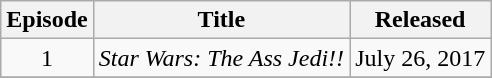<table class="wikitable">
<tr>
<th>Episode</th>
<th>Title</th>
<th>Released</th>
</tr>
<tr>
<td align="center">1</td>
<td><em>Star Wars: The Ass Jedi!!</em></td>
<td align="center">July 26, 2017</td>
</tr>
<tr>
</tr>
</table>
